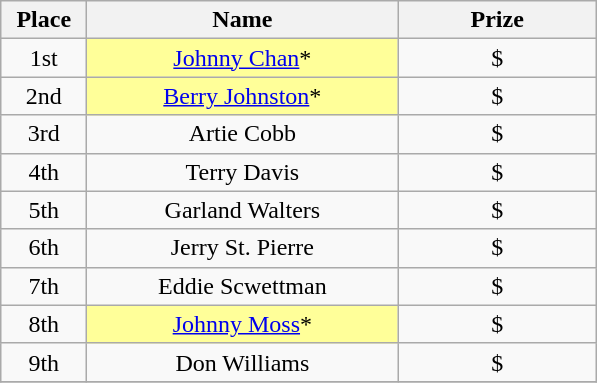<table class="wikitable">
<tr>
<th width="50">Place</th>
<th width="200">Name</th>
<th width="125">Prize</th>
</tr>
<tr>
<td align = "center">1st</td>
<td align = "center" bgcolor="#FFFF99"><a href='#'>Johnny Chan</a>*</td>
<td align = "center">$</td>
</tr>
<tr>
<td align = "center">2nd</td>
<td align = "center" bgcolor="#FFFF99"><a href='#'>Berry Johnston</a>*</td>
<td align = "center">$</td>
</tr>
<tr>
<td align = "center">3rd</td>
<td align = "center">Artie Cobb</td>
<td align = "center">$</td>
</tr>
<tr>
<td align = "center">4th</td>
<td align = "center">Terry Davis</td>
<td align = "center">$</td>
</tr>
<tr>
<td align = "center">5th</td>
<td align = "center">Garland Walters</td>
<td align = "center">$</td>
</tr>
<tr>
<td align = "center">6th</td>
<td align = "center">Jerry St. Pierre</td>
<td align = "center">$</td>
</tr>
<tr>
<td align = "center">7th</td>
<td align = "center">Eddie Scwettman</td>
<td align = "center">$</td>
</tr>
<tr>
<td align = "center">8th</td>
<td align = "center" bgcolor="#FFFF99"><a href='#'>Johnny Moss</a>*</td>
<td align = "center">$</td>
</tr>
<tr>
<td align = "center">9th</td>
<td align = "center">Don Williams</td>
<td align = "center">$</td>
</tr>
<tr>
</tr>
</table>
